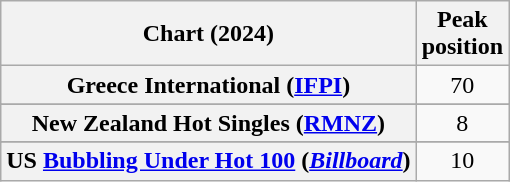<table class="wikitable sortable plainrowheaders" style="text-align:center">
<tr>
<th scope="col">Chart (2024)</th>
<th scope="col">Peak<br>position</th>
</tr>
<tr>
<th scope="row">Greece International (<a href='#'>IFPI</a>)</th>
<td>70</td>
</tr>
<tr>
</tr>
<tr>
<th scope="row">New Zealand Hot Singles (<a href='#'>RMNZ</a>)</th>
<td>8</td>
</tr>
<tr>
</tr>
<tr>
<th scope="row">US <a href='#'>Bubbling Under Hot 100</a> (<em><a href='#'>Billboard</a></em>)</th>
<td>10</td>
</tr>
</table>
